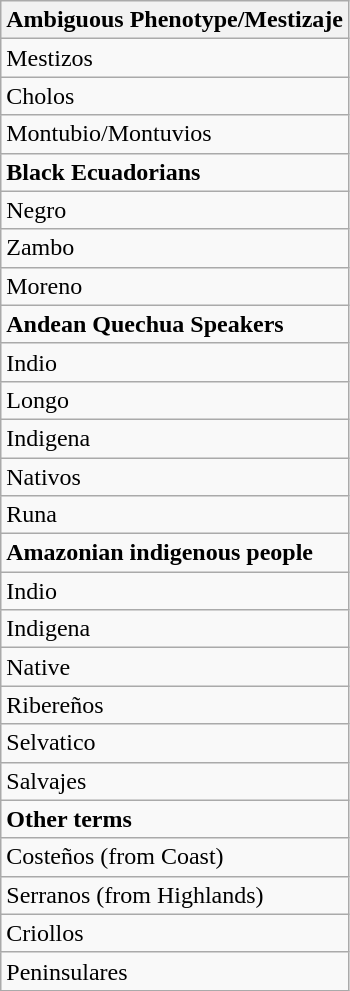<table class="wikitable">
<tr>
<th><strong>Ambiguous Phenotype/Mestizaje</strong></th>
</tr>
<tr>
<td>Mestizos</td>
</tr>
<tr>
<td>Cholos</td>
</tr>
<tr>
<td>Montubio/Montuvios</td>
</tr>
<tr>
<td><strong>Black Ecuadorians</strong></td>
</tr>
<tr>
<td>Negro</td>
</tr>
<tr>
<td>Zambo</td>
</tr>
<tr>
<td>Moreno</td>
</tr>
<tr>
<td><strong>Andean Quechua Speakers</strong></td>
</tr>
<tr>
<td>Indio</td>
</tr>
<tr>
<td>Longo</td>
</tr>
<tr>
<td>Indigena</td>
</tr>
<tr>
<td>Nativos</td>
</tr>
<tr>
<td>Runa</td>
</tr>
<tr>
<td><strong>Amazonian indigenous people</strong></td>
</tr>
<tr>
<td>Indio</td>
</tr>
<tr>
<td>Indigena</td>
</tr>
<tr>
<td>Native</td>
</tr>
<tr>
<td>Ribereños</td>
</tr>
<tr>
<td>Selvatico</td>
</tr>
<tr>
<td>Salvajes</td>
</tr>
<tr>
<td><strong>Other terms</strong></td>
</tr>
<tr>
<td>Costeños (from Coast)</td>
</tr>
<tr>
<td>Serranos (from Highlands)</td>
</tr>
<tr>
<td>Criollos</td>
</tr>
<tr>
<td>Peninsulares</td>
</tr>
</table>
